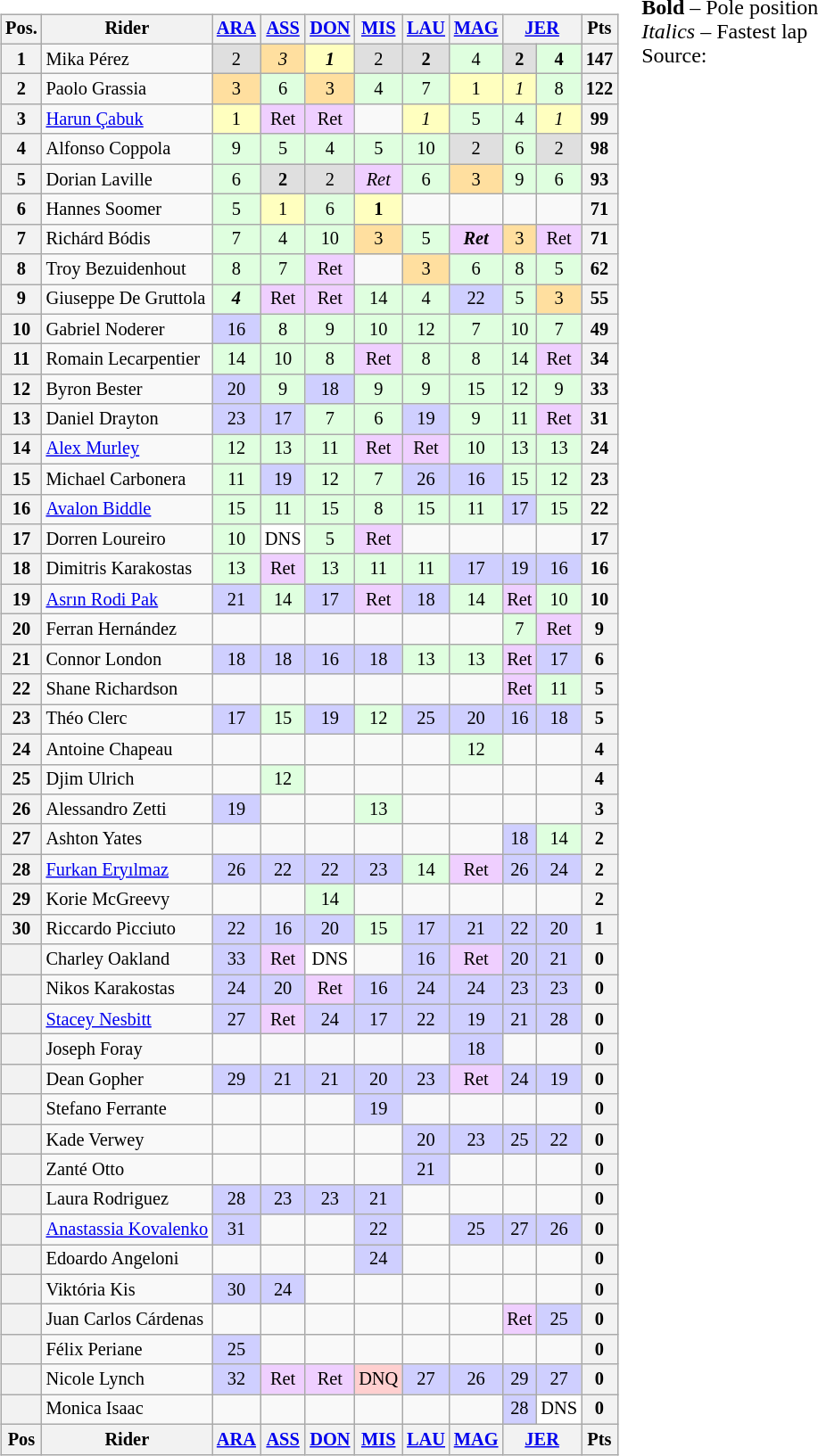<table>
<tr>
<td><br><table class="wikitable" style="font-size: 85%; text-align: center">
<tr valign="top">
<th valign="middle">Pos.</th>
<th valign="middle">Rider</th>
<th><a href='#'>ARA</a><br></th>
<th><a href='#'>ASS</a><br></th>
<th><a href='#'>DON</a><br></th>
<th><a href='#'>MIS</a><br></th>
<th><a href='#'>LAU</a><br></th>
<th><a href='#'>MAG</a><br></th>
<th colspan=2><a href='#'>JER</a><br></th>
<th valign="middle">Pts</th>
</tr>
<tr>
<th>1</th>
<td align="left"> Mika Pérez</td>
<td style="background:#dfdfdf;">2</td>
<td style="background:#ffdf9f;"><em>3</em></td>
<td style="background:#ffffbf;"><strong><em>1</em></strong></td>
<td style="background:#dfdfdf;">2</td>
<td style="background:#dfdfdf;"><strong>2</strong></td>
<td style="background:#dfffdf;">4</td>
<td style="background:#dfdfdf;"><strong>2</strong></td>
<td style="background:#dfffdf;"><strong>4</strong></td>
<th>147</th>
</tr>
<tr>
<th>2</th>
<td align="left"> Paolo Grassia</td>
<td style="background:#ffdf9f;">3</td>
<td style="background:#dfffdf;">6</td>
<td style="background:#ffdf9f;">3</td>
<td style="background:#dfffdf;">4</td>
<td style="background:#dfffdf;">7</td>
<td style="background:#ffffbf;">1</td>
<td style="background:#ffffbf;"><em>1</em></td>
<td style="background:#dfffdf;">8</td>
<th>122</th>
</tr>
<tr>
<th>3</th>
<td align="left"> <a href='#'>Harun Çabuk</a></td>
<td style="background:#ffffbf;">1</td>
<td style="background:#efcfff;">Ret</td>
<td style="background:#efcfff;">Ret</td>
<td></td>
<td style="background:#ffffbf;"><em>1</em></td>
<td style="background:#dfffdf;">5</td>
<td style="background:#dfffdf;">4</td>
<td style="background:#ffffbf;"><em>1</em></td>
<th>99</th>
</tr>
<tr>
<th>4</th>
<td align="left"> Alfonso Coppola</td>
<td style="background:#dfffdf;">9</td>
<td style="background:#dfffdf;">5</td>
<td style="background:#dfffdf;">4</td>
<td style="background:#dfffdf;">5</td>
<td style="background:#dfffdf;">10</td>
<td style="background:#dfdfdf;">2</td>
<td style="background:#dfffdf;">6</td>
<td style="background:#dfdfdf;">2</td>
<th>98</th>
</tr>
<tr>
<th>5</th>
<td align="left"> Dorian Laville</td>
<td style="background:#dfffdf;">6</td>
<td style="background:#dfdfdf;"><strong>2</strong></td>
<td style="background:#dfdfdf;">2</td>
<td style="background:#efcfff;"><em>Ret</em></td>
<td style="background:#dfffdf;">6</td>
<td style="background:#ffdf9f;">3</td>
<td style="background:#dfffdf;">9</td>
<td style="background:#dfffdf;">6</td>
<th>93</th>
</tr>
<tr>
<th>6</th>
<td align="left"> Hannes Soomer</td>
<td style="background:#dfffdf;">5</td>
<td style="background:#ffffbf;">1</td>
<td style="background:#dfffdf;">6</td>
<td style="background:#ffffbf;"><strong>1</strong></td>
<td></td>
<td></td>
<td></td>
<td></td>
<th>71</th>
</tr>
<tr>
<th>7</th>
<td align="left"> Richárd Bódis</td>
<td style="background:#dfffdf;">7</td>
<td style="background:#dfffdf;">4</td>
<td style="background:#dfffdf;">10</td>
<td style="background:#ffdf9f;">3</td>
<td style="background:#dfffdf;">5</td>
<td style="background:#efcfff;"><strong><em>Ret</em></strong></td>
<td style="background:#ffdf9f;">3</td>
<td style="background:#efcfff;">Ret</td>
<th>71</th>
</tr>
<tr>
<th>8</th>
<td align="left"> Troy Bezuidenhout</td>
<td style="background:#dfffdf;">8</td>
<td style="background:#dfffdf;">7</td>
<td style="background:#efcfff;">Ret</td>
<td></td>
<td style="background:#ffdf9f;">3</td>
<td style="background:#dfffdf;">6</td>
<td style="background:#dfffdf;">8</td>
<td style="background:#dfffdf;">5</td>
<th>62</th>
</tr>
<tr>
<th>9</th>
<td align="left"> Giuseppe De Gruttola</td>
<td style="background:#dfffdf;"><strong><em>4</em></strong></td>
<td style="background:#efcfff;">Ret</td>
<td style="background:#efcfff;">Ret</td>
<td style="background:#dfffdf;">14</td>
<td style="background:#dfffdf;">4</td>
<td style="background:#cfcfff;">22</td>
<td style="background:#dfffdf;">5</td>
<td style="background:#ffdf9f;">3</td>
<th>55</th>
</tr>
<tr>
<th>10</th>
<td align="left"> Gabriel Noderer</td>
<td style="background:#cfcfff;">16</td>
<td style="background:#dfffdf;">8</td>
<td style="background:#dfffdf;">9</td>
<td style="background:#dfffdf;">10</td>
<td style="background:#dfffdf;">12</td>
<td style="background:#dfffdf;">7</td>
<td style="background:#dfffdf;">10</td>
<td style="background:#dfffdf;">7</td>
<th>49</th>
</tr>
<tr>
<th>11</th>
<td align="left"> Romain Lecarpentier</td>
<td style="background:#dfffdf;">14</td>
<td style="background:#dfffdf;">10</td>
<td style="background:#dfffdf;">8</td>
<td style="background:#efcfff;">Ret</td>
<td style="background:#dfffdf;">8</td>
<td style="background:#dfffdf;">8</td>
<td style="background:#dfffdf;">14</td>
<td style="background:#efcfff;">Ret</td>
<th>34</th>
</tr>
<tr>
<th>12</th>
<td align="left"> Byron Bester</td>
<td style="background:#cfcfff;">20</td>
<td style="background:#dfffdf;">9</td>
<td style="background:#cfcfff;">18</td>
<td style="background:#dfffdf;">9</td>
<td style="background:#dfffdf;">9</td>
<td style="background:#dfffdf;">15</td>
<td style="background:#dfffdf;">12</td>
<td style="background:#dfffdf;">9</td>
<th>33</th>
</tr>
<tr>
<th>13</th>
<td align="left"> Daniel Drayton</td>
<td style="background:#cfcfff;">23</td>
<td style="background:#cfcfff;">17</td>
<td style="background:#dfffdf;">7</td>
<td style="background:#dfffdf;">6</td>
<td style="background:#cfcfff;">19</td>
<td style="background:#dfffdf;">9</td>
<td style="background:#dfffdf;">11</td>
<td style="background:#efcfff;">Ret</td>
<th>31</th>
</tr>
<tr>
<th>14</th>
<td align="left"> <a href='#'>Alex Murley</a></td>
<td style="background:#dfffdf;">12</td>
<td style="background:#dfffdf;">13</td>
<td style="background:#dfffdf;">11</td>
<td style="background:#efcfff;">Ret</td>
<td style="background:#efcfff;">Ret</td>
<td style="background:#dfffdf;">10</td>
<td style="background:#dfffdf;">13</td>
<td style="background:#dfffdf;">13</td>
<th>24</th>
</tr>
<tr>
<th>15</th>
<td align="left"> Michael Carbonera</td>
<td style="background:#dfffdf;">11</td>
<td style="background:#cfcfff;">19</td>
<td style="background:#dfffdf;">12</td>
<td style="background:#dfffdf;">7</td>
<td style="background:#cfcfff;">26</td>
<td style="background:#cfcfff;">16</td>
<td style="background:#dfffdf;">15</td>
<td style="background:#dfffdf;">12</td>
<th>23</th>
</tr>
<tr>
<th>16</th>
<td align="left"> <a href='#'>Avalon Biddle</a></td>
<td style="background:#dfffdf;">15</td>
<td style="background:#dfffdf;">11</td>
<td style="background:#dfffdf;">15</td>
<td style="background:#dfffdf;">8</td>
<td style="background:#dfffdf;">15</td>
<td style="background:#dfffdf;">11</td>
<td style="background:#cfcfff;">17</td>
<td style="background:#dfffdf;">15</td>
<th>22</th>
</tr>
<tr>
<th>17</th>
<td align="left"> Dorren Loureiro</td>
<td style="background:#dfffdf;">10</td>
<td style="background:#ffffff;">DNS</td>
<td style="background:#dfffdf;">5</td>
<td style="background:#efcfff;">Ret</td>
<td></td>
<td></td>
<td></td>
<td></td>
<th>17</th>
</tr>
<tr>
<th>18</th>
<td align="left"> Dimitris Karakostas</td>
<td style="background:#dfffdf;">13</td>
<td style="background:#efcfff;">Ret</td>
<td style="background:#dfffdf;">13</td>
<td style="background:#dfffdf;">11</td>
<td style="background:#dfffdf;">11</td>
<td style="background:#cfcfff;">17</td>
<td style="background:#cfcfff;">19</td>
<td style="background:#cfcfff;">16</td>
<th>16</th>
</tr>
<tr>
<th>19</th>
<td align="left"> <a href='#'>Asrın Rodi Pak</a></td>
<td style="background:#cfcfff;">21</td>
<td style="background:#dfffdf;">14</td>
<td style="background:#cfcfff;">17</td>
<td style="background:#efcfff;">Ret</td>
<td style="background:#cfcfff;">18</td>
<td style="background:#dfffdf;">14</td>
<td style="background:#efcfff;">Ret</td>
<td style="background:#dfffdf;">10</td>
<th>10</th>
</tr>
<tr>
<th>20</th>
<td align="left"> Ferran Hernández</td>
<td></td>
<td></td>
<td></td>
<td></td>
<td></td>
<td></td>
<td style="background:#dfffdf;">7</td>
<td style="background:#efcfff;">Ret</td>
<th>9</th>
</tr>
<tr>
<th>21</th>
<td align="left"> Connor London</td>
<td style="background:#cfcfff;">18</td>
<td style="background:#cfcfff;">18</td>
<td style="background:#cfcfff;">16</td>
<td style="background:#cfcfff;">18</td>
<td style="background:#dfffdf;">13</td>
<td style="background:#dfffdf;">13</td>
<td style="background:#efcfff;">Ret</td>
<td style="background:#cfcfff;">17</td>
<th>6</th>
</tr>
<tr>
<th>22</th>
<td align="left"> Shane Richardson</td>
<td></td>
<td></td>
<td></td>
<td></td>
<td></td>
<td></td>
<td style="background:#efcfff;">Ret</td>
<td style="background:#dfffdf;">11</td>
<th>5</th>
</tr>
<tr>
<th>23</th>
<td align="left"> Théo Clerc</td>
<td style="background:#cfcfff;">17</td>
<td style="background:#dfffdf;">15</td>
<td style="background:#cfcfff;">19</td>
<td style="background:#dfffdf;">12</td>
<td style="background:#cfcfff;">25</td>
<td style="background:#cfcfff;">20</td>
<td style="background:#cfcfff;">16</td>
<td style="background:#cfcfff;">18</td>
<th>5</th>
</tr>
<tr>
<th>24</th>
<td align="left"> Antoine Chapeau</td>
<td></td>
<td></td>
<td></td>
<td></td>
<td></td>
<td style="background:#dfffdf;">12</td>
<td></td>
<td></td>
<th>4</th>
</tr>
<tr>
<th>25</th>
<td align="left"> Djim Ulrich</td>
<td></td>
<td style="background:#dfffdf;">12</td>
<td></td>
<td></td>
<td></td>
<td></td>
<td></td>
<td></td>
<th>4</th>
</tr>
<tr>
<th>26</th>
<td align="left"> Alessandro Zetti</td>
<td style="background:#cfcfff;">19</td>
<td></td>
<td></td>
<td style="background:#dfffdf;">13</td>
<td></td>
<td></td>
<td></td>
<td></td>
<th>3</th>
</tr>
<tr>
<th>27</th>
<td align="left"> Ashton Yates</td>
<td></td>
<td></td>
<td></td>
<td></td>
<td></td>
<td></td>
<td style="background:#cfcfff;">18</td>
<td style="background:#dfffdf;">14</td>
<th>2</th>
</tr>
<tr>
<th>28</th>
<td align="left"> <a href='#'>Furkan Eryılmaz</a></td>
<td style="background:#cfcfff;">26</td>
<td style="background:#cfcfff;">22</td>
<td style="background:#cfcfff;">22</td>
<td style="background:#cfcfff;">23</td>
<td style="background:#dfffdf;">14</td>
<td style="background:#efcfff;">Ret</td>
<td style="background:#cfcfff;">26</td>
<td style="background:#cfcfff;">24</td>
<th>2</th>
</tr>
<tr>
<th>29</th>
<td align="left"> Korie McGreevy</td>
<td></td>
<td></td>
<td style="background:#dfffdf;">14</td>
<td></td>
<td></td>
<td></td>
<td></td>
<td></td>
<th>2</th>
</tr>
<tr>
<th>30</th>
<td align="left"> Riccardo Picciuto</td>
<td style="background:#cfcfff;">22</td>
<td style="background:#cfcfff;">16</td>
<td style="background:#cfcfff;">20</td>
<td style="background:#dfffdf;">15</td>
<td style="background:#cfcfff;">17</td>
<td style="background:#cfcfff;">21</td>
<td style="background:#cfcfff;">22</td>
<td style="background:#cfcfff;">20</td>
<th>1</th>
</tr>
<tr>
<th></th>
<td align="left"> Charley Oakland</td>
<td style="background:#cfcfff;">33</td>
<td style="background:#efcfff;">Ret</td>
<td style="background:#ffffff;">DNS</td>
<td></td>
<td style="background:#cfcfff;">16</td>
<td style="background:#efcfff;">Ret</td>
<td style="background:#cfcfff;">20</td>
<td style="background:#cfcfff;">21</td>
<th>0</th>
</tr>
<tr>
<th></th>
<td align="left"> Nikos Karakostas</td>
<td style="background:#cfcfff;">24</td>
<td style="background:#cfcfff;">20</td>
<td style="background:#efcfff;">Ret</td>
<td style="background:#cfcfff;">16</td>
<td style="background:#cfcfff;">24</td>
<td style="background:#cfcfff;">24</td>
<td style="background:#cfcfff;">23</td>
<td style="background:#cfcfff;">23</td>
<th>0</th>
</tr>
<tr>
<th></th>
<td align="left"> <a href='#'>Stacey Nesbitt</a></td>
<td style="background:#cfcfff;">27</td>
<td style="background:#efcfff;">Ret</td>
<td style="background:#cfcfff;">24</td>
<td style="background:#cfcfff;">17</td>
<td style="background:#cfcfff;">22</td>
<td style="background:#cfcfff;">19</td>
<td style="background:#cfcfff;">21</td>
<td style="background:#cfcfff;">28</td>
<th>0</th>
</tr>
<tr>
<th></th>
<td align="left"> Joseph Foray</td>
<td></td>
<td></td>
<td></td>
<td></td>
<td></td>
<td style="background:#cfcfff;">18</td>
<td></td>
<td></td>
<th>0</th>
</tr>
<tr>
<th></th>
<td align="left"> Dean Gopher</td>
<td style="background:#cfcfff;">29</td>
<td style="background:#cfcfff;">21</td>
<td style="background:#cfcfff;">21</td>
<td style="background:#cfcfff;">20</td>
<td style="background:#cfcfff;">23</td>
<td style="background:#efcfff;">Ret</td>
<td style="background:#cfcfff;">24</td>
<td style="background:#cfcfff;">19</td>
<th>0</th>
</tr>
<tr>
<th></th>
<td align="left"> Stefano Ferrante</td>
<td></td>
<td></td>
<td></td>
<td style="background:#cfcfff;">19</td>
<td></td>
<td></td>
<td></td>
<td></td>
<th>0</th>
</tr>
<tr>
<th></th>
<td align="left"> Kade Verwey</td>
<td></td>
<td></td>
<td></td>
<td></td>
<td style="background:#cfcfff;">20</td>
<td style="background:#cfcfff;">23</td>
<td style="background:#cfcfff;">25</td>
<td style="background:#cfcfff;">22</td>
<th>0</th>
</tr>
<tr>
<th></th>
<td align="left"> Zanté Otto</td>
<td></td>
<td></td>
<td></td>
<td></td>
<td style="background:#cfcfff;">21</td>
<td></td>
<td></td>
<td></td>
<th>0</th>
</tr>
<tr>
<th></th>
<td align="left"> Laura Rodriguez</td>
<td style="background:#cfcfff;">28</td>
<td style="background:#cfcfff;">23</td>
<td style="background:#cfcfff;">23</td>
<td style="background:#cfcfff;">21</td>
<td></td>
<td></td>
<td></td>
<td></td>
<th>0</th>
</tr>
<tr>
<th></th>
<td align="left"> <a href='#'>Anastassia Kovalenko</a></td>
<td style="background:#cfcfff;">31</td>
<td></td>
<td></td>
<td style="background:#cfcfff;">22</td>
<td></td>
<td style="background:#cfcfff;">25</td>
<td style="background:#cfcfff;">27</td>
<td style="background:#cfcfff;">26</td>
<th>0</th>
</tr>
<tr>
<th></th>
<td align="left"> Edoardo Angeloni</td>
<td></td>
<td></td>
<td></td>
<td style="background:#cfcfff;">24</td>
<td></td>
<td></td>
<td></td>
<td></td>
<th>0</th>
</tr>
<tr>
<th></th>
<td align="left"> Viktória Kis</td>
<td style="background:#cfcfff;">30</td>
<td style="background:#cfcfff;">24</td>
<td></td>
<td></td>
<td></td>
<td></td>
<td></td>
<td></td>
<th>0</th>
</tr>
<tr>
<th></th>
<td align="left"> Juan Carlos Cárdenas</td>
<td></td>
<td></td>
<td></td>
<td></td>
<td></td>
<td></td>
<td style="background:#efcfff;">Ret</td>
<td style="background:#cfcfff;">25</td>
<th>0</th>
</tr>
<tr>
<th></th>
<td align="left"> Félix Periane</td>
<td style="background:#cfcfff;">25</td>
<td></td>
<td></td>
<td></td>
<td></td>
<td></td>
<td></td>
<td></td>
<th>0</th>
</tr>
<tr>
<th></th>
<td align="left"> Nicole Lynch</td>
<td style="background:#cfcfff;">32</td>
<td style="background:#efcfff;">Ret</td>
<td style="background:#efcfff;">Ret</td>
<td style="background:#ffcfcf;">DNQ</td>
<td style="background:#cfcfff;">27</td>
<td style="background:#cfcfff;">26</td>
<td style="background:#cfcfff;">29</td>
<td style="background:#cfcfff;">27</td>
<th>0</th>
</tr>
<tr>
<th></th>
<td align="left"> Monica Isaac</td>
<td></td>
<td></td>
<td></td>
<td></td>
<td></td>
<td></td>
<td style="background:#cfcfff;">28</td>
<td style="background:#ffffff;">DNS</td>
<th>0</th>
</tr>
<tr valign="top">
<th valign="middle">Pos</th>
<th valign="middle">Rider</th>
<th><a href='#'>ARA</a><br></th>
<th><a href='#'>ASS</a><br></th>
<th><a href='#'>DON</a><br></th>
<th><a href='#'>MIS</a><br></th>
<th><a href='#'>LAU</a><br></th>
<th><a href='#'>MAG</a><br></th>
<th colspan=2><a href='#'>JER</a><br></th>
<th valign="middle">Pts</th>
</tr>
</table>
</td>
<td valign="top"><br><span><strong>Bold</strong> – Pole position<br><em>Italics</em> – Fastest lap<br>Source:</span></td>
</tr>
</table>
